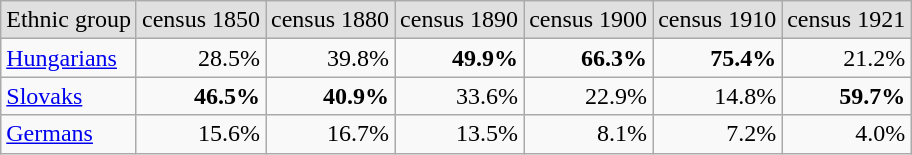<table class="wikitable" style="text-align: right;">
<tr bgcolor="#e0e0e0">
<td>Ethnic group</td>
<td>census 1850</td>
<td>census 1880</td>
<td>census 1890</td>
<td>census 1900</td>
<td>census 1910</td>
<td>census 1921</td>
</tr>
<tr>
<td align="left"><a href='#'>Hungarians</a></td>
<td>28.5%</td>
<td>39.8%</td>
<td><strong>49.9%</strong></td>
<td><strong>66.3%</strong></td>
<td><strong>75.4%</strong></td>
<td>21.2%</td>
</tr>
<tr>
<td align="left"><a href='#'>Slovaks</a></td>
<td><strong>46.5%</strong></td>
<td><strong>40.9%</strong></td>
<td>33.6%</td>
<td>22.9%</td>
<td>14.8%</td>
<td><strong>59.7%</strong></td>
</tr>
<tr>
<td align="left"><a href='#'>Germans</a></td>
<td>15.6%</td>
<td>16.7%</td>
<td>13.5%</td>
<td>8.1%</td>
<td>7.2%</td>
<td>4.0%</td>
</tr>
</table>
